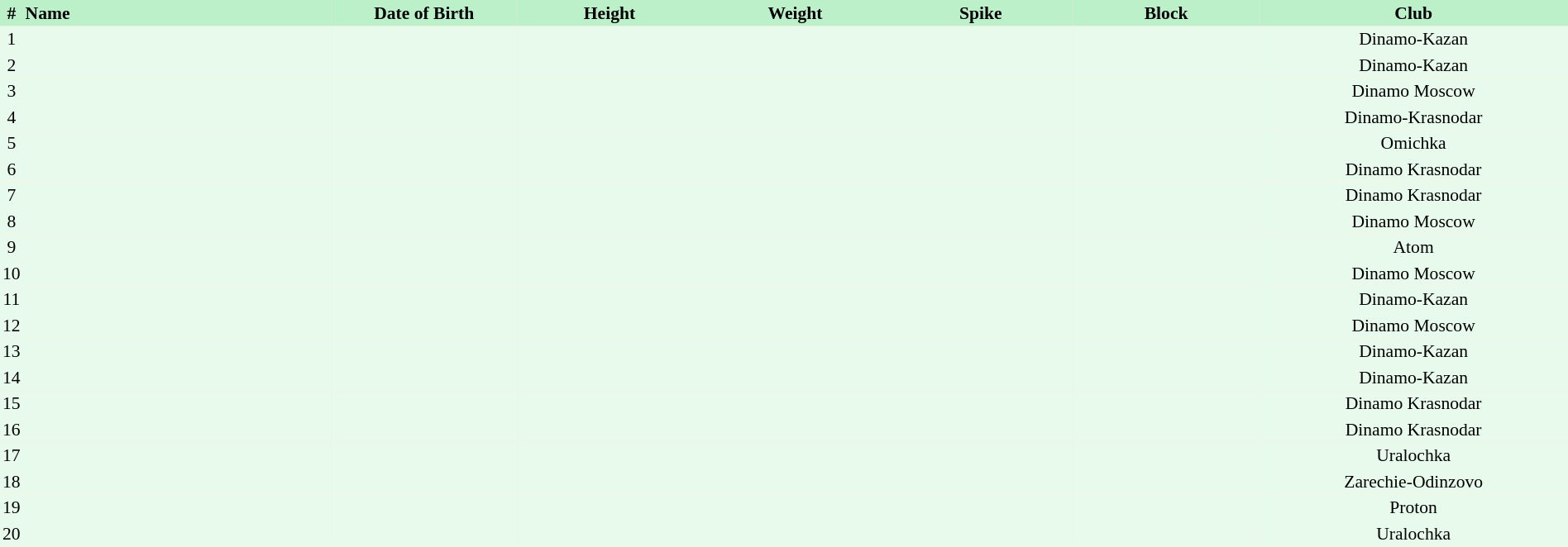<table border=0 cellpadding=2 cellspacing=0  |- bgcolor=#FFECCE style="text-align:center; font-size:90%; width:100%">
<tr bgcolor=#BBF0C9>
<th>#</th>
<th align=left width=20%>Name</th>
<th width=12%>Date of Birth</th>
<th width=12%>Height</th>
<th width=12%>Weight</th>
<th width=12%>Spike</th>
<th width=12%>Block</th>
<th width=20%>Club</th>
</tr>
<tr bgcolor=#E7FAEC>
<td>1</td>
<td align=left></td>
<td align=right></td>
<td></td>
<td></td>
<td></td>
<td></td>
<td>Dinamo-Kazan</td>
</tr>
<tr bgcolor=#E7FAEC>
<td>2</td>
<td align=left></td>
<td align=right></td>
<td></td>
<td></td>
<td></td>
<td></td>
<td>Dinamo-Kazan</td>
</tr>
<tr bgcolor=#E7FAEC>
<td>3</td>
<td align=left></td>
<td align=right></td>
<td></td>
<td></td>
<td></td>
<td></td>
<td>Dinamo Moscow</td>
</tr>
<tr bgcolor=#E7FAEC>
<td>4</td>
<td align=left></td>
<td align=right></td>
<td></td>
<td></td>
<td></td>
<td></td>
<td>Dinamo-Krasnodar</td>
</tr>
<tr bgcolor=#E7FAEC>
<td>5</td>
<td align=left></td>
<td align=right></td>
<td></td>
<td></td>
<td></td>
<td></td>
<td>Omichka</td>
</tr>
<tr bgcolor=#E7FAEC>
<td>6</td>
<td align=left></td>
<td align=right></td>
<td></td>
<td></td>
<td></td>
<td></td>
<td>Dinamo Krasnodar</td>
</tr>
<tr bgcolor=#E7FAEC>
<td>7</td>
<td align=left></td>
<td align=right></td>
<td></td>
<td></td>
<td></td>
<td></td>
<td>Dinamo Krasnodar</td>
</tr>
<tr bgcolor=#E7FAEC>
<td>8</td>
<td align=left></td>
<td align=right></td>
<td></td>
<td></td>
<td></td>
<td></td>
<td>Dinamo Moscow</td>
</tr>
<tr bgcolor=#E7FAEC>
<td>9</td>
<td align=left></td>
<td align=right></td>
<td></td>
<td></td>
<td></td>
<td></td>
<td>Atom</td>
</tr>
<tr bgcolor=#E7FAEC>
<td>10</td>
<td align=left></td>
<td align=right></td>
<td></td>
<td></td>
<td></td>
<td></td>
<td>Dinamo Moscow</td>
</tr>
<tr bgcolor=#E7FAEC>
<td>11</td>
<td align=left></td>
<td align=right></td>
<td></td>
<td></td>
<td></td>
<td></td>
<td>Dinamo-Kazan</td>
</tr>
<tr bgcolor=#E7FAEC>
<td>12</td>
<td align=left></td>
<td align=right></td>
<td></td>
<td></td>
<td></td>
<td></td>
<td>Dinamo Moscow</td>
</tr>
<tr bgcolor=#E7FAEC>
<td>13</td>
<td align=left></td>
<td align=right></td>
<td></td>
<td></td>
<td></td>
<td></td>
<td>Dinamo-Kazan</td>
</tr>
<tr bgcolor=#E7FAEC>
<td>14</td>
<td align=left></td>
<td align=right></td>
<td></td>
<td></td>
<td></td>
<td></td>
<td>Dinamo-Kazan</td>
</tr>
<tr bgcolor=#E7FAEC>
<td>15</td>
<td align=left></td>
<td align=right></td>
<td></td>
<td></td>
<td></td>
<td></td>
<td>Dinamo Krasnodar</td>
</tr>
<tr bgcolor=#E7FAEC>
<td>16</td>
<td align=left></td>
<td align=right></td>
<td></td>
<td></td>
<td></td>
<td></td>
<td>Dinamo Krasnodar</td>
</tr>
<tr bgcolor=#E7FAEC>
<td>17</td>
<td align=left></td>
<td align=right></td>
<td></td>
<td></td>
<td></td>
<td></td>
<td>Uralochka</td>
</tr>
<tr bgcolor=#E7FAEC>
<td>18</td>
<td align=left></td>
<td align=right></td>
<td></td>
<td></td>
<td></td>
<td></td>
<td>Zarechie-Odinzovo</td>
</tr>
<tr bgcolor=#E7FAEC>
<td>19</td>
<td align=left></td>
<td align=right></td>
<td></td>
<td></td>
<td></td>
<td></td>
<td>Proton</td>
</tr>
<tr bgcolor=#E7FAEC>
<td>20</td>
<td align=left></td>
<td align=right></td>
<td></td>
<td></td>
<td></td>
<td></td>
<td>Uralochka</td>
</tr>
</table>
